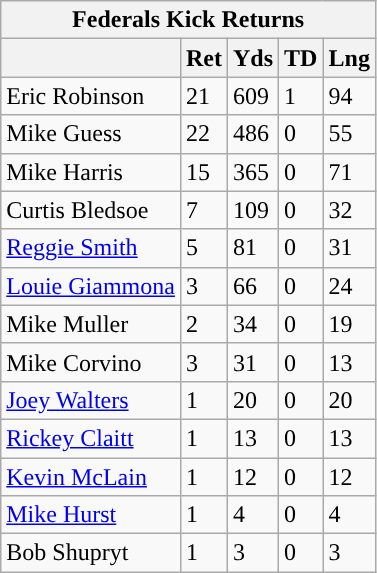<table class="wikitable">
<tr>
<th colspan="5">Federals Kick Returns</th>
</tr>
<tr>
<th></th>
<th>Ret</th>
<th>Yds</th>
<th>TD</th>
<th>Lng</th>
</tr>
<tr>
<td>Eric Robinson</td>
<td>21</td>
<td>609</td>
<td>1</td>
<td>94</td>
</tr>
<tr>
<td>Mike Guess</td>
<td>22</td>
<td>486</td>
<td>0</td>
<td>55</td>
</tr>
<tr>
<td>Mike Harris</td>
<td>15</td>
<td>365</td>
<td>0</td>
<td>71</td>
</tr>
<tr>
<td>Curtis Bledsoe</td>
<td>7</td>
<td>109</td>
<td>0</td>
<td>32</td>
</tr>
<tr>
<td><a href='#'>Reggie Smith</a></td>
<td>5</td>
<td>81</td>
<td>0</td>
<td>31</td>
</tr>
<tr>
<td><a href='#'>Louie Giammona</a></td>
<td>3</td>
<td>66</td>
<td>0</td>
<td>24</td>
</tr>
<tr>
<td>Mike Muller</td>
<td>2</td>
<td>34</td>
<td>0</td>
<td>19</td>
</tr>
<tr>
<td>Mike Corvino</td>
<td>3</td>
<td>31</td>
<td>0</td>
<td>13</td>
</tr>
<tr>
<td><a href='#'>Joey Walters</a></td>
<td>1</td>
<td>20</td>
<td>0</td>
<td>20</td>
</tr>
<tr>
<td><a href='#'>Rickey Claitt</a></td>
<td>1</td>
<td>13</td>
<td>0</td>
<td>13</td>
</tr>
<tr>
<td><a href='#'>Kevin McLain</a></td>
<td>1</td>
<td>12</td>
<td>0</td>
<td>12</td>
</tr>
<tr>
<td><a href='#'>Mike Hurst</a></td>
<td>1</td>
<td>4</td>
<td>0</td>
<td>4</td>
</tr>
<tr>
<td>Bob Shupryt</td>
<td>1</td>
<td>3</td>
<td>0</td>
<td>3</td>
</tr>
</table>
